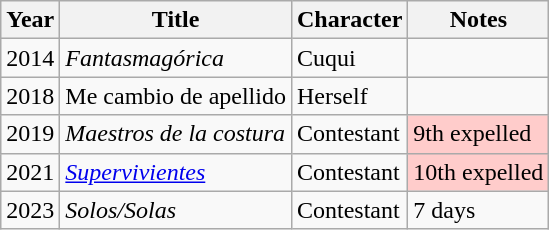<table class="wikitable sortable">
<tr>
<th>Year</th>
<th>Title</th>
<th>Character</th>
<th>Notes</th>
</tr>
<tr>
<td>2014</td>
<td><em>Fantasmagórica</em></td>
<td>Cuqui</td>
<td></td>
</tr>
<tr>
<td>2018</td>
<td>Me cambio de apellido</td>
<td>Herself</td>
<td></td>
</tr>
<tr>
<td>2019</td>
<td><em>Maestros de la costura</em></td>
<td>Contestant</td>
<td style="background:#ffcccb">9th expelled</td>
</tr>
<tr>
<td>2021</td>
<td><em><a href='#'>Supervivientes</a></em></td>
<td>Contestant</td>
<td style="background:#ffcccb">10th expelled</td>
</tr>
<tr>
<td>2023</td>
<td><em>Solos/Solas</em></td>
<td>Contestant</td>
<td>7 days</td>
</tr>
</table>
